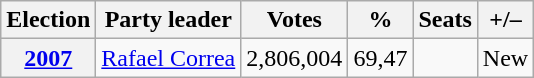<table class=wikitable style=text-align:center>
<tr>
<th>Election</th>
<th>Party leader</th>
<th>Votes</th>
<th>%</th>
<th><strong>Seats</strong></th>
<th>+/–</th>
</tr>
<tr>
<th><a href='#'>2007</a></th>
<td><a href='#'>Rafael Correa</a></td>
<td>2,806,004</td>
<td>69,47</td>
<td></td>
<td>New</td>
</tr>
</table>
